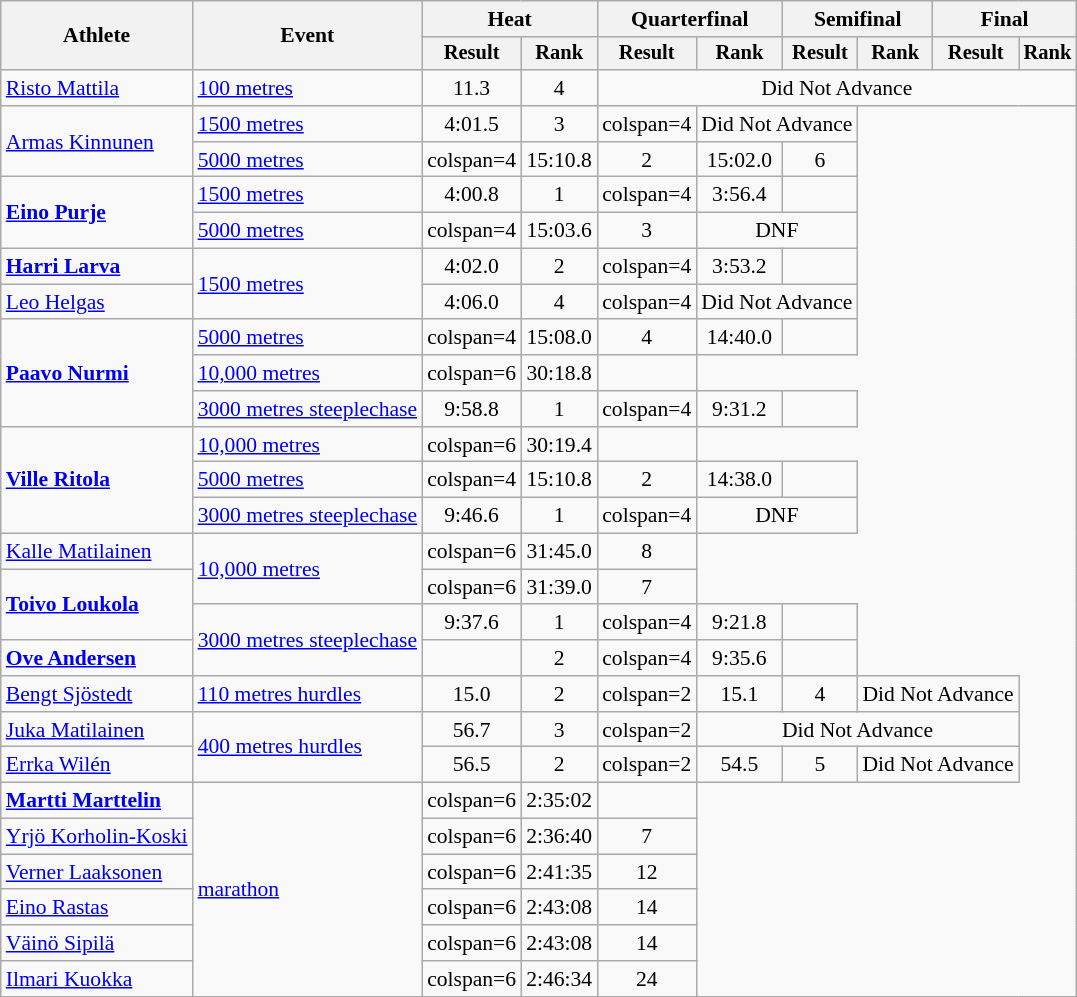<table class=wikitable style="font-size:90%">
<tr>
<th rowspan="2">Athlete</th>
<th rowspan="2">Event</th>
<th colspan="2">Heat</th>
<th colspan="2">Quarterfinal</th>
<th colspan="2">Semifinal</th>
<th colspan="2">Final</th>
</tr>
<tr style="font-size:95%">
<th>Result</th>
<th>Rank</th>
<th>Result</th>
<th>Rank</th>
<th>Result</th>
<th>Rank</th>
<th>Result</th>
<th>Rank</th>
</tr>
<tr align=center>
<td align=left><a href='#'>Risto Mattila</a></td>
<td align=left><a href='#'>100 metres</a></td>
<td>11.3</td>
<td>4</td>
<td colspan=6>Did Not Advance</td>
</tr>
<tr align=center>
<td align=left rowspan=2><a href='#'>Armas Kinnunen</a></td>
<td align=left><a href='#'>1500 metres</a></td>
<td>4:01.5</td>
<td>3</td>
<td>colspan=4 </td>
<td colspan=2>Did Not Advance</td>
</tr>
<tr align=center>
<td align=left><a href='#'>5000 metres</a></td>
<td>colspan=4 </td>
<td>15:10.8</td>
<td>2</td>
<td>15:02.0</td>
<td>6</td>
</tr>
<tr align=center>
<td align=left rowspan=2><strong><a href='#'>Eino Purje</a></strong></td>
<td align=left><a href='#'>1500 metres</a></td>
<td>4:00.8</td>
<td>1</td>
<td>colspan=4 </td>
<td>3:56.4</td>
<td></td>
</tr>
<tr align=center>
<td align=left><a href='#'>5000 metres</a></td>
<td>colspan=4 </td>
<td>15:03.6</td>
<td>3</td>
<td colspan=2>DNF</td>
</tr>
<tr align=center>
<td align=left><strong><a href='#'>Harri Larva</a></strong></td>
<td align=left rowspan=2><a href='#'>1500 metres</a></td>
<td>4:02.0</td>
<td>2</td>
<td>colspan=4 </td>
<td>3:53.2</td>
<td> </td>
</tr>
<tr align=center>
<td align=left><a href='#'>Leo Helgas</a></td>
<td>4:06.0</td>
<td>4</td>
<td>colspan=4 </td>
<td colspan=2>Did Not Advance</td>
</tr>
<tr align=center>
<td align=left rowspan=3><strong><a href='#'>Paavo Nurmi</a></strong></td>
<td align=left><a href='#'>5000 metres</a></td>
<td>colspan=4 </td>
<td>15:08.0</td>
<td>4</td>
<td>14:40.0</td>
<td></td>
</tr>
<tr align=center>
<td align=left><a href='#'>10,000 metres</a></td>
<td>colspan=6 </td>
<td>30:18.8</td>
<td> </td>
</tr>
<tr align=center>
<td align=left><a href='#'>3000 metres steeplechase</a></td>
<td>9:58.8</td>
<td>1</td>
<td>colspan=4 </td>
<td>9:31.2</td>
<td></td>
</tr>
<tr align=center>
<td align=left rowspan=3><strong><a href='#'>Ville Ritola</a></strong></td>
<td align=left><a href='#'>10,000 metres</a></td>
<td>colspan=6 </td>
<td>30:19.4</td>
<td></td>
</tr>
<tr align=center>
<td align=left><a href='#'>5000 metres</a></td>
<td>colspan=4 </td>
<td>15:10.8</td>
<td>2</td>
<td>14:38.0</td>
<td></td>
</tr>
<tr align=center>
<td align=left><a href='#'>3000 metres steeplechase</a></td>
<td>9:46.6</td>
<td>1</td>
<td>colspan=4 </td>
<td colspan=2>DNF</td>
</tr>
<tr align=center>
<td align=left><a href='#'>Kalle Matilainen</a></td>
<td align=left rowspan=2><a href='#'>10,000 metres</a></td>
<td>colspan=6 </td>
<td>31:45.0</td>
<td>8</td>
</tr>
<tr align=center>
<td align=left rowspan=2><strong><a href='#'>Toivo Loukola</a></strong></td>
<td>colspan=6 </td>
<td>31:39.0</td>
<td>7</td>
</tr>
<tr align=center>
<td align=left rowspan=2><a href='#'>3000 metres steeplechase</a></td>
<td>9:37.6</td>
<td>1</td>
<td>colspan=4 </td>
<td>9:21.8</td>
<td> </td>
</tr>
<tr align=center>
<td align=left><strong><a href='#'>Ove Andersen</a></strong></td>
<td></td>
<td>2</td>
<td>colspan=4 </td>
<td>9:35.6</td>
<td></td>
</tr>
<tr align=center>
<td align=left><a href='#'>Bengt Sjöstedt</a></td>
<td align=left><a href='#'>110 metres hurdles</a></td>
<td>15.0</td>
<td>2</td>
<td>colspan=2 </td>
<td>15.1</td>
<td>4</td>
<td colspan=2>Did Not Advance</td>
</tr>
<tr align=center>
<td align=left><a href='#'>Juka Matilainen</a></td>
<td align=left rowspan=2><a href='#'>400 metres hurdles</a></td>
<td>56.7</td>
<td>3</td>
<td>colspan=2 </td>
<td colspan=4>Did Not Advance</td>
</tr>
<tr align=center>
<td align=left><a href='#'>Errka Wilén</a></td>
<td>56.5</td>
<td>2</td>
<td>colspan=2 </td>
<td>54.5</td>
<td>5</td>
<td colspan=2>Did Not Advance</td>
</tr>
<tr align=center>
<td align=left><strong><a href='#'>Martti Marttelin</a></strong></td>
<td align=left rowspan=6><a href='#'>marathon</a></td>
<td>colspan=6 </td>
<td>2:35:02</td>
<td></td>
</tr>
<tr align=center>
<td align=left><a href='#'>Yrjö Korholin-Koski</a></td>
<td>colspan=6 </td>
<td>2:36:40</td>
<td>7</td>
</tr>
<tr align=center>
<td align=left><a href='#'>Verner Laaksonen</a></td>
<td>colspan=6 </td>
<td>2:41:35</td>
<td>12</td>
</tr>
<tr align=center>
<td align=left><a href='#'>Eino Rastas</a></td>
<td>colspan=6 </td>
<td>2:43:08</td>
<td>14</td>
</tr>
<tr align=center>
<td align=left><a href='#'>Väinö Sipilä</a></td>
<td>colspan=6 </td>
<td>2:43:08</td>
<td>14</td>
</tr>
<tr align=center>
<td align=left><a href='#'>Ilmari Kuokka</a></td>
<td>colspan=6 </td>
<td>2:46:34</td>
<td>24</td>
</tr>
</table>
